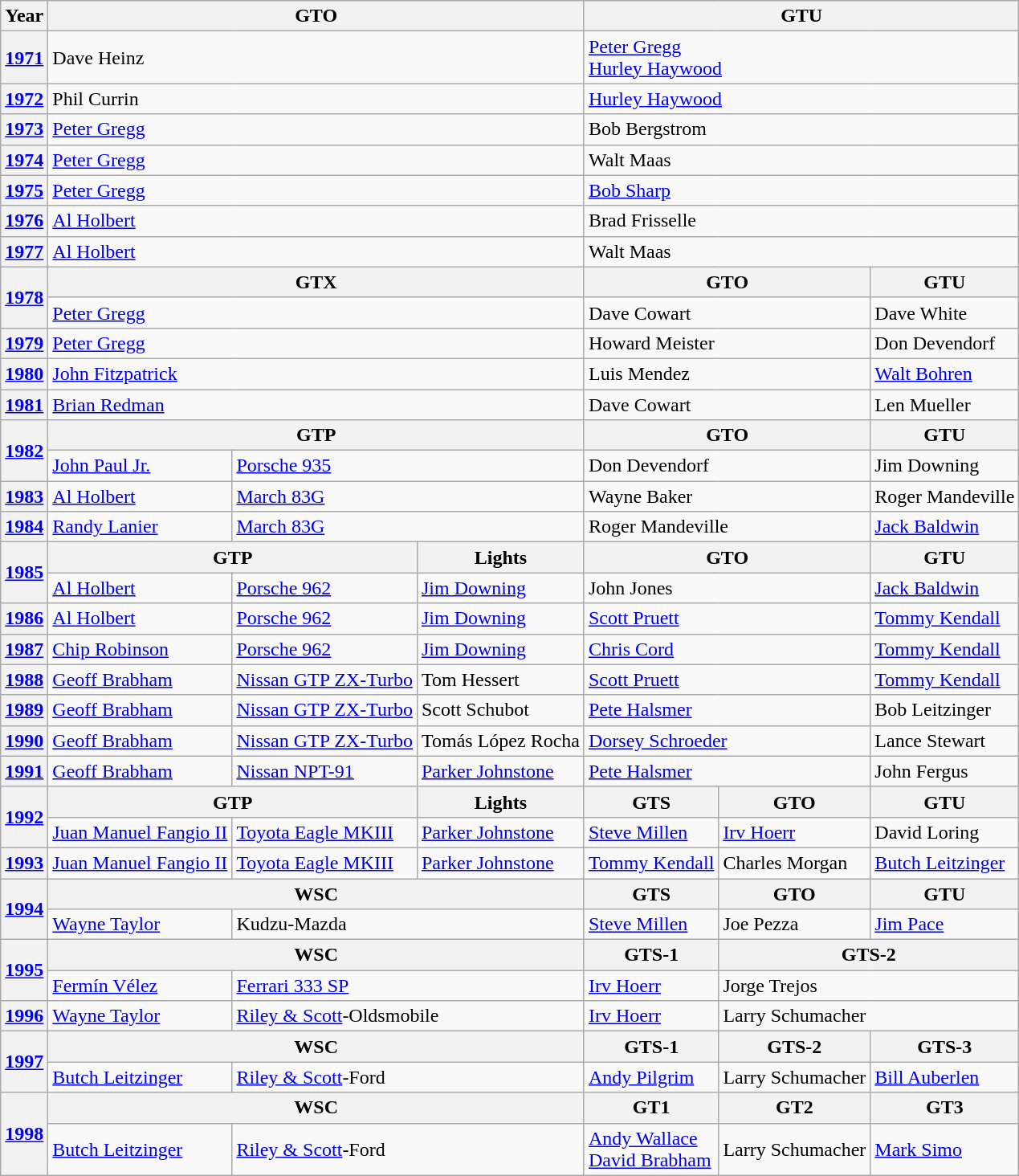<table class="wikitable">
<tr>
<th>Year</th>
<th colspan=3>GTO</th>
<th colspan=3>GTU</th>
</tr>
<tr>
<th><a href='#'>1971</a></th>
<td colspan=3> Dave Heinz</td>
<td colspan=3> <a href='#'>Peter Gregg</a><br> <a href='#'>Hurley Haywood</a></td>
</tr>
<tr>
<th><a href='#'>1972</a></th>
<td colspan=3> Phil Currin</td>
<td colspan=3> <a href='#'>Hurley Haywood</a></td>
</tr>
<tr>
<th><a href='#'>1973</a></th>
<td colspan=3> <a href='#'>Peter Gregg</a></td>
<td colspan=3> Bob Bergstrom</td>
</tr>
<tr>
<th><a href='#'>1974</a></th>
<td colspan=3> <a href='#'>Peter Gregg</a></td>
<td colspan=3> Walt Maas</td>
</tr>
<tr>
<th><a href='#'>1975</a></th>
<td colspan=3> <a href='#'>Peter Gregg</a></td>
<td colspan=3> <a href='#'>Bob Sharp</a></td>
</tr>
<tr>
<th><a href='#'>1976</a></th>
<td colspan=3> <a href='#'>Al Holbert</a></td>
<td colspan=3> Brad Frisselle</td>
</tr>
<tr>
<th><a href='#'>1977</a></th>
<td colspan=3> <a href='#'>Al Holbert</a></td>
<td colspan=3> Walt Maas</td>
</tr>
<tr>
<th rowspan=2><a href='#'>1978</a></th>
<th colspan=3>GTX</th>
<th colspan=2>GTO</th>
<th>GTU</th>
</tr>
<tr>
<td colspan=3> <a href='#'>Peter Gregg</a></td>
<td colspan=2> Dave Cowart</td>
<td> Dave White</td>
</tr>
<tr>
<th><a href='#'>1979</a></th>
<td colspan=3> <a href='#'>Peter Gregg</a></td>
<td colspan=2> Howard Meister</td>
<td> Don Devendorf</td>
</tr>
<tr>
<th><a href='#'>1980</a></th>
<td colspan=3> <a href='#'>John Fitzpatrick</a></td>
<td colspan=2> Luis Mendez</td>
<td> <a href='#'>Walt Bohren</a></td>
</tr>
<tr>
<th><a href='#'>1981</a></th>
<td colspan=3> <a href='#'>Brian Redman</a></td>
<td colspan=2> Dave Cowart</td>
<td> Len Mueller</td>
</tr>
<tr>
<th rowspan=2><a href='#'>1982</a></th>
<th colspan=3>GTP</th>
<th colspan=2>GTO</th>
<th>GTU</th>
</tr>
<tr>
<td> <a href='#'>John Paul Jr.</a></td>
<td colspan=2><a href='#'>Porsche 935</a></td>
<td colspan=2> Don Devendorf</td>
<td> Jim Downing</td>
</tr>
<tr>
<th><a href='#'>1983</a></th>
<td> <a href='#'>Al Holbert</a></td>
<td colspan=2><a href='#'>March 83G</a></td>
<td colspan=2> Wayne Baker</td>
<td> Roger Mandeville</td>
</tr>
<tr>
<th><a href='#'>1984</a></th>
<td> <a href='#'>Randy Lanier</a></td>
<td colspan=2><a href='#'>March 83G</a></td>
<td colspan=2> Roger Mandeville</td>
<td> <a href='#'>Jack Baldwin</a></td>
</tr>
<tr>
<th rowspan=2><a href='#'>1985</a></th>
<th colspan=2>GTP</th>
<th>Lights</th>
<th colspan=2>GTO</th>
<th>GTU</th>
</tr>
<tr>
<td> <a href='#'>Al Holbert</a></td>
<td><a href='#'>Porsche 962</a></td>
<td> <a href='#'>Jim Downing</a></td>
<td colspan=2> John Jones</td>
<td> <a href='#'>Jack Baldwin</a></td>
</tr>
<tr>
<th><a href='#'>1986</a></th>
<td> <a href='#'>Al Holbert</a></td>
<td><a href='#'>Porsche 962</a></td>
<td> <a href='#'>Jim Downing</a></td>
<td colspan=2> <a href='#'>Scott Pruett</a></td>
<td> <a href='#'>Tommy Kendall</a></td>
</tr>
<tr>
<th><a href='#'>1987</a></th>
<td> <a href='#'>Chip Robinson</a></td>
<td><a href='#'>Porsche 962</a></td>
<td> <a href='#'>Jim Downing</a></td>
<td colspan=2> <a href='#'>Chris Cord</a></td>
<td> <a href='#'>Tommy Kendall</a></td>
</tr>
<tr>
<th><a href='#'>1988</a></th>
<td> <a href='#'>Geoff Brabham</a></td>
<td><a href='#'>Nissan GTP ZX-Turbo</a></td>
<td> Tom Hessert</td>
<td colspan=2> <a href='#'>Scott Pruett</a></td>
<td> <a href='#'>Tommy Kendall</a></td>
</tr>
<tr>
<th><a href='#'>1989</a></th>
<td> <a href='#'>Geoff Brabham</a></td>
<td><a href='#'>Nissan GTP ZX-Turbo</a></td>
<td> Scott Schubot</td>
<td colspan=2> <a href='#'>Pete Halsmer</a></td>
<td> Bob Leitzinger</td>
</tr>
<tr>
<th><a href='#'>1990</a></th>
<td> <a href='#'>Geoff Brabham</a></td>
<td><a href='#'>Nissan GTP ZX-Turbo</a></td>
<td> Tomás López Rocha</td>
<td colspan=2> <a href='#'>Dorsey Schroeder</a></td>
<td> Lance Stewart</td>
</tr>
<tr>
<th><a href='#'>1991</a></th>
<td> <a href='#'>Geoff Brabham</a></td>
<td><a href='#'>Nissan NPT-91</a></td>
<td> <a href='#'>Parker Johnstone</a></td>
<td colspan=2> <a href='#'>Pete Halsmer</a></td>
<td> John Fergus</td>
</tr>
<tr>
<th rowspan=2><a href='#'>1992</a></th>
<th colspan=2>GTP</th>
<th>Lights</th>
<th>GTS</th>
<th>GTO</th>
<th>GTU</th>
</tr>
<tr>
<td> <a href='#'>Juan Manuel Fangio II</a></td>
<td><a href='#'>Toyota Eagle MKIII</a></td>
<td> <a href='#'>Parker Johnstone</a></td>
<td> <a href='#'>Steve Millen</a></td>
<td> <a href='#'>Irv Hoerr</a></td>
<td> David Loring</td>
</tr>
<tr>
<th><a href='#'>1993</a></th>
<td> <a href='#'>Juan Manuel Fangio II</a></td>
<td><a href='#'>Toyota Eagle MKIII</a></td>
<td> <a href='#'>Parker Johnstone</a></td>
<td> <a href='#'>Tommy Kendall</a></td>
<td> Charles Morgan</td>
<td> <a href='#'>Butch Leitzinger</a></td>
</tr>
<tr>
<th rowspan=2><a href='#'>1994</a></th>
<th colspan=3>WSC</th>
<th>GTS</th>
<th>GTO</th>
<th>GTU</th>
</tr>
<tr>
<td> <a href='#'>Wayne Taylor</a></td>
<td colspan=2>Kudzu-Mazda</td>
<td> <a href='#'>Steve Millen</a></td>
<td> Joe Pezza</td>
<td> <a href='#'>Jim Pace</a></td>
</tr>
<tr>
<th rowspan=2><a href='#'>1995</a></th>
<th colspan=3>WSC</th>
<th>GTS-1</th>
<th colspan=2>GTS-2</th>
</tr>
<tr>
<td> <a href='#'>Fermín Vélez</a></td>
<td colspan=2><a href='#'>Ferrari 333 SP</a></td>
<td> <a href='#'>Irv Hoerr</a></td>
<td colspan=2> Jorge Trejos</td>
</tr>
<tr>
<th><a href='#'>1996</a></th>
<td> <a href='#'>Wayne Taylor</a></td>
<td colspan=2><a href='#'>Riley & Scott</a>-Oldsmobile</td>
<td> <a href='#'>Irv Hoerr</a></td>
<td colspan=2> Larry Schumacher</td>
</tr>
<tr>
<th rowspan=2><a href='#'>1997</a></th>
<th colspan=3>WSC</th>
<th>GTS-1</th>
<th>GTS-2</th>
<th>GTS-3</th>
</tr>
<tr>
<td> <a href='#'>Butch Leitzinger</a></td>
<td colspan=2><a href='#'>Riley & Scott</a>-Ford</td>
<td> <a href='#'>Andy Pilgrim</a></td>
<td> Larry Schumacher</td>
<td> <a href='#'>Bill Auberlen</a></td>
</tr>
<tr>
<th rowspan=2><a href='#'>1998</a></th>
<th colspan=3>WSC</th>
<th>GT1</th>
<th>GT2</th>
<th>GT3</th>
</tr>
<tr>
<td> <a href='#'>Butch Leitzinger</a></td>
<td colspan=2><a href='#'>Riley & Scott</a>-Ford</td>
<td> <a href='#'>Andy Wallace</a><br>  <a href='#'>David Brabham</a></td>
<td> Larry Schumacher</td>
<td> <a href='#'>Mark Simo</a></td>
</tr>
</table>
